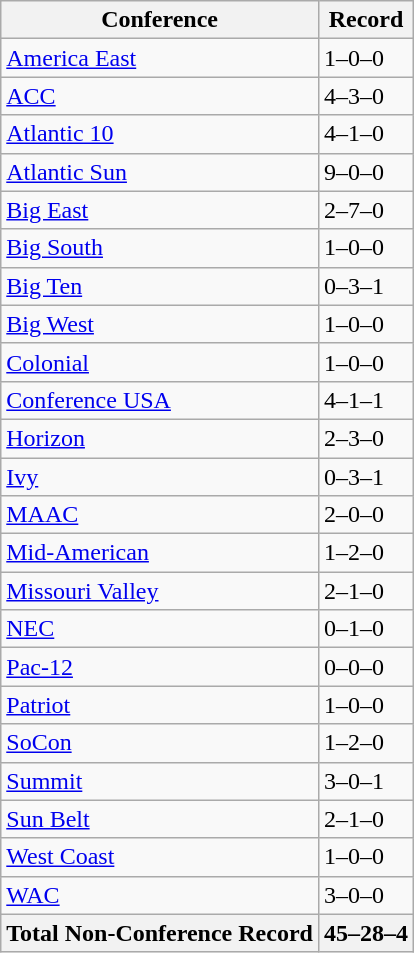<table class="wikitable">
<tr>
<th>Conference</th>
<th>Record</th>
</tr>
<tr>
<td><a href='#'>America East</a></td>
<td>1–0–0</td>
</tr>
<tr>
<td><a href='#'>ACC</a></td>
<td>4–3–0</td>
</tr>
<tr>
<td><a href='#'>Atlantic 10</a></td>
<td>4–1–0</td>
</tr>
<tr>
<td><a href='#'>Atlantic Sun</a></td>
<td>9–0–0</td>
</tr>
<tr>
<td><a href='#'>Big East</a></td>
<td>2–7–0</td>
</tr>
<tr>
<td><a href='#'>Big South</a></td>
<td>1–0–0</td>
</tr>
<tr>
<td><a href='#'>Big Ten</a></td>
<td>0–3–1</td>
</tr>
<tr>
<td><a href='#'>Big West</a></td>
<td>1–0–0</td>
</tr>
<tr>
<td><a href='#'>Colonial</a></td>
<td>1–0–0</td>
</tr>
<tr>
<td><a href='#'>Conference USA</a></td>
<td>4–1–1</td>
</tr>
<tr>
<td><a href='#'>Horizon</a></td>
<td>2–3–0</td>
</tr>
<tr>
<td><a href='#'>Ivy</a></td>
<td>0–3–1</td>
</tr>
<tr>
<td><a href='#'>MAAC</a></td>
<td>2–0–0</td>
</tr>
<tr>
<td><a href='#'>Mid-American</a></td>
<td>1–2–0</td>
</tr>
<tr>
<td><a href='#'>Missouri Valley</a></td>
<td>2–1–0</td>
</tr>
<tr>
<td><a href='#'>NEC</a></td>
<td>0–1–0</td>
</tr>
<tr>
<td><a href='#'>Pac-12</a></td>
<td>0–0–0</td>
</tr>
<tr>
<td><a href='#'>Patriot</a></td>
<td>1–0–0</td>
</tr>
<tr>
<td><a href='#'>SoCon</a></td>
<td>1–2–0</td>
</tr>
<tr>
<td><a href='#'>Summit</a></td>
<td>3–0–1</td>
</tr>
<tr>
<td><a href='#'>Sun Belt</a></td>
<td>2–1–0</td>
</tr>
<tr>
<td><a href='#'>West Coast</a></td>
<td>1–0–0</td>
</tr>
<tr>
<td><a href='#'>WAC</a></td>
<td>3–0–0</td>
</tr>
<tr>
<th>Total Non-Conference Record</th>
<th>45–28–4</th>
</tr>
</table>
